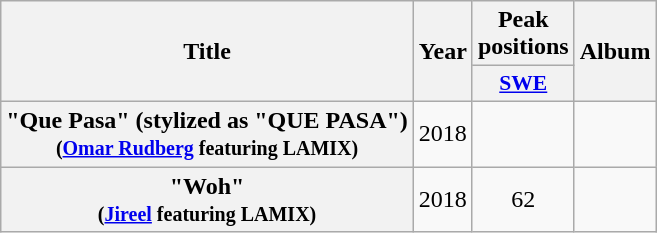<table class="wikitable plainrowheaders" style="text-align:center">
<tr>
<th scope="col" rowspan="2">Title</th>
<th scope="col" rowspan="2">Year</th>
<th scope="col" colspan="1">Peak positions</th>
<th scope="col" rowspan="2">Album</th>
</tr>
<tr>
<th scope="col" style="width:3em;font-size:90%;"><a href='#'>SWE</a><br></th>
</tr>
<tr>
<th scope="row">"Que Pasa" (stylized as "QUE PASA") <br><small>(<a href='#'>Omar Rudberg</a> featuring LAMIX)</small></th>
<td>2018</td>
<td></td>
</tr>
<tr>
<th scope="row">"Woh" <br><small>(<a href='#'>Jireel</a> featuring LAMIX)</small></th>
<td>2018</td>
<td>62</td>
<td></td>
</tr>
</table>
